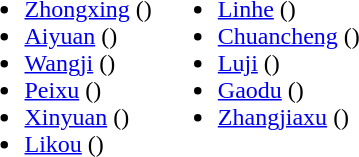<table>
<tr>
<td valign="top"><br><ul><li><a href='#'>Zhongxing</a> ()</li><li><a href='#'>Aiyuan</a> ()</li><li><a href='#'>Wangji</a> ()</li><li><a href='#'>Peixu</a> ()</li><li><a href='#'>Xinyuan</a> ()</li><li><a href='#'>Likou</a> ()</li></ul></td>
<td valign="top"><br><ul><li><a href='#'>Linhe</a> ()</li><li><a href='#'>Chuancheng</a> ()</li><li><a href='#'>Luji</a> ()</li><li><a href='#'>Gaodu</a> ()</li><li><a href='#'>Zhangjiaxu</a> ()</li></ul></td>
</tr>
</table>
